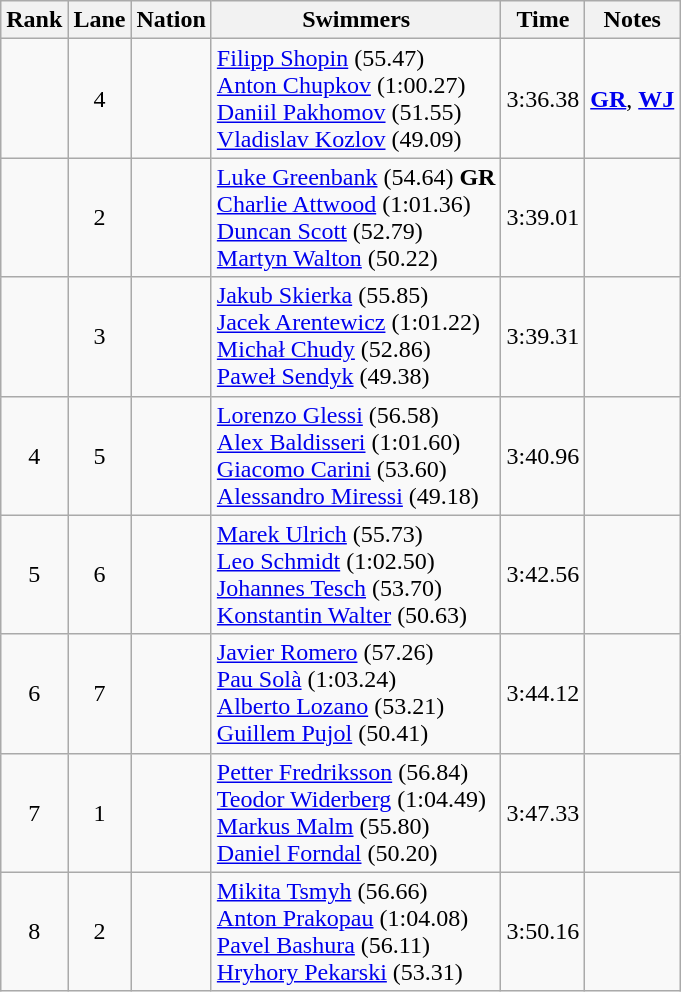<table class="wikitable sortable" style="text-align:center">
<tr>
<th>Rank</th>
<th>Lane</th>
<th>Nation</th>
<th>Swimmers</th>
<th>Time</th>
<th>Notes</th>
</tr>
<tr>
<td></td>
<td>4</td>
<td align=left></td>
<td align=left><a href='#'>Filipp Shopin</a> (55.47)<br><a href='#'>Anton Chupkov</a> (1:00.27)<br><a href='#'>Daniil Pakhomov</a> (51.55)<br><a href='#'>Vladislav Kozlov</a> (49.09)</td>
<td>3:36.38</td>
<td><a href='#'><strong>GR</strong></a>, <strong><a href='#'>WJ</a></strong></td>
</tr>
<tr>
<td></td>
<td>2</td>
<td align=left></td>
<td align=left><a href='#'>Luke Greenbank</a> (54.64) <strong>GR</strong><br><a href='#'>Charlie Attwood</a> (1:01.36)<br><a href='#'>Duncan Scott</a> (52.79)<br><a href='#'>Martyn Walton</a> (50.22)</td>
<td>3:39.01</td>
<td></td>
</tr>
<tr>
<td></td>
<td>3</td>
<td align=left></td>
<td align=left><a href='#'>Jakub Skierka</a> (55.85)<br><a href='#'>Jacek Arentewicz</a> (1:01.22)<br><a href='#'>Michał Chudy</a> (52.86)<br><a href='#'>Paweł Sendyk</a> (49.38)</td>
<td>3:39.31</td>
<td></td>
</tr>
<tr>
<td>4</td>
<td>5</td>
<td align=left></td>
<td align=left><a href='#'>Lorenzo Glessi</a> (56.58)<br><a href='#'>Alex Baldisseri</a> (1:01.60)<br><a href='#'>Giacomo Carini</a> (53.60)<br><a href='#'>Alessandro Miressi</a> (49.18)</td>
<td>3:40.96</td>
<td></td>
</tr>
<tr>
<td>5</td>
<td>6</td>
<td align=left></td>
<td align=left><a href='#'>Marek Ulrich</a> (55.73)<br><a href='#'>Leo Schmidt</a> (1:02.50)<br><a href='#'>Johannes Tesch</a> (53.70)<br><a href='#'>Konstantin Walter</a> (50.63)</td>
<td>3:42.56</td>
<td></td>
</tr>
<tr>
<td>6</td>
<td>7</td>
<td align=left></td>
<td align=left><a href='#'>Javier Romero</a> (57.26)<br><a href='#'>Pau Solà</a> (1:03.24)<br><a href='#'>Alberto Lozano</a> (53.21)<br><a href='#'>Guillem Pujol</a> (50.41)</td>
<td>3:44.12</td>
<td></td>
</tr>
<tr>
<td>7</td>
<td>1</td>
<td align=left></td>
<td align=left><a href='#'>Petter Fredriksson</a> (56.84)<br><a href='#'>Teodor Widerberg</a> (1:04.49)<br><a href='#'>Markus Malm</a> (55.80)<br><a href='#'>Daniel Forndal</a> (50.20)</td>
<td>3:47.33</td>
<td></td>
</tr>
<tr>
<td>8</td>
<td>2</td>
<td align=left></td>
<td align=left><a href='#'>Mikita Tsmyh</a> (56.66)<br><a href='#'>Anton Prakopau</a> (1:04.08)<br><a href='#'>Pavel Bashura</a> (56.11)<br><a href='#'>Hryhory Pekarski</a> (53.31)</td>
<td>3:50.16</td>
<td></td>
</tr>
</table>
